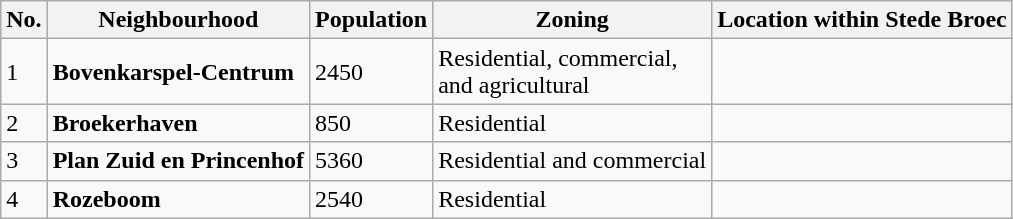<table class="wikitable sortable">
<tr>
<th>No.</th>
<th>Neighbourhood</th>
<th>Population</th>
<th>Zoning</th>
<th>Location within Stede Broec</th>
</tr>
<tr>
<td>1</td>
<td><strong>Bovenkarspel-Centrum</strong></td>
<td>2450</td>
<td>Residential, commercial,<br>and agricultural</td>
<td></td>
</tr>
<tr>
<td>2</td>
<td><strong>Broekerhaven</strong></td>
<td>850</td>
<td>Residential</td>
<td></td>
</tr>
<tr>
<td>3</td>
<td><strong>Plan Zuid en Princenhof</strong></td>
<td>5360</td>
<td>Residential and commercial</td>
<td></td>
</tr>
<tr>
<td>4</td>
<td><strong>Rozeboom</strong></td>
<td>2540</td>
<td>Residential</td>
<td></td>
</tr>
</table>
